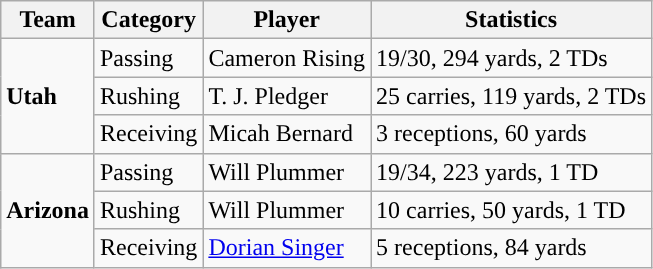<table class="wikitable" style="float: left;">
<tr>
<th>Team</th>
<th>Category</th>
<th>Player</th>
<th>Statistics</th>
</tr>
<tr>
<td rowspan=3><strong>Utah</strong></td>
<td>Passing</td>
<td>Cameron Rising</td>
<td>19/30, 294 yards, 2 TDs</td>
</tr>
<tr>
<td>Rushing</td>
<td>T. J. Pledger</td>
<td>25 carries, 119 yards, 2 TDs</td>
</tr>
<tr>
<td>Receiving</td>
<td>Micah Bernard</td>
<td>3 receptions, 60 yards</td>
</tr>
<tr>
<td rowspan=3><strong>Arizona</strong></td>
<td>Passing</td>
<td>Will Plummer</td>
<td>19/34, 223 yards, 1 TD</td>
</tr>
<tr>
<td>Rushing</td>
<td>Will Plummer</td>
<td>10 carries, 50 yards, 1 TD</td>
</tr>
<tr>
<td>Receiving</td>
<td><a href='#'>Dorian Singer</a></td>
<td>5 receptions, 84 yards</td>
</tr>
</table>
